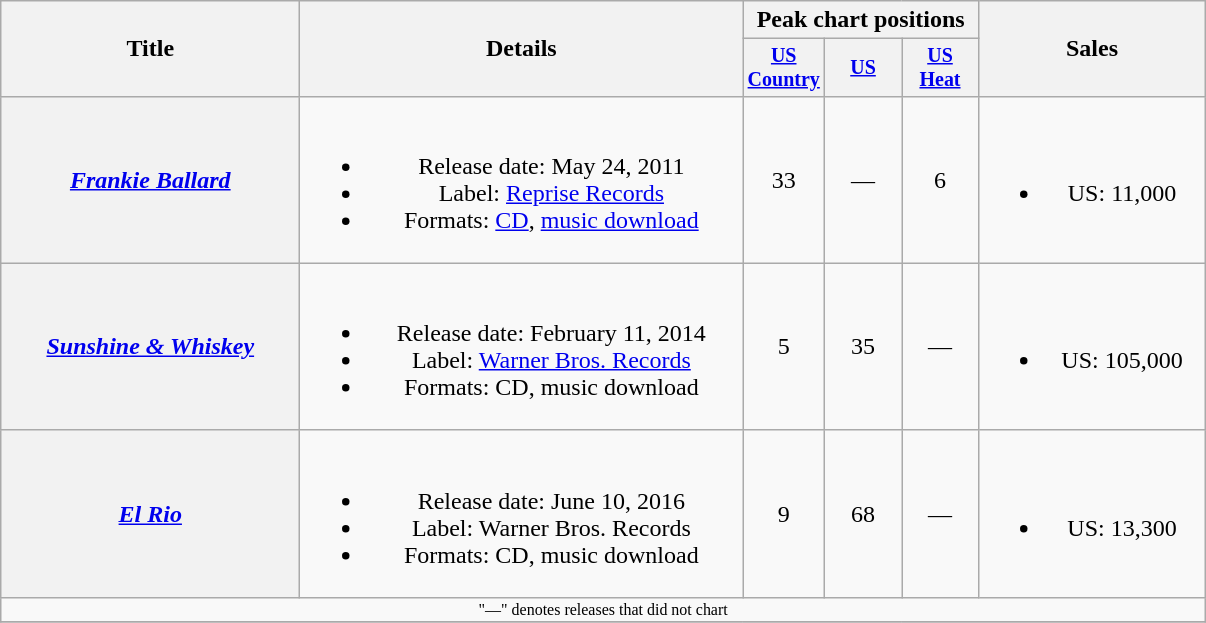<table class="wikitable plainrowheaders" style="text-align:center;">
<tr>
<th rowspan="2" style="width:12em;">Title</th>
<th rowspan="2" style="width:18em;">Details</th>
<th colspan="3">Peak chart positions</th>
<th rowspan="2" style="width:9em;">Sales</th>
</tr>
<tr style="font-size:smaller;">
<th width="45"><a href='#'>US Country</a><br></th>
<th width="45"><a href='#'>US</a><br></th>
<th width="45"><a href='#'>US<br>Heat</a><br></th>
</tr>
<tr>
<th scope="row"><em><a href='#'>Frankie Ballard</a></em></th>
<td><br><ul><li>Release date: May 24, 2011</li><li>Label: <a href='#'>Reprise Records</a></li><li>Formats: <a href='#'>CD</a>, <a href='#'>music download</a></li></ul></td>
<td>33</td>
<td>—</td>
<td>6</td>
<td><br><ul><li>US: 11,000</li></ul></td>
</tr>
<tr>
<th scope="row"><em><a href='#'>Sunshine & Whiskey</a></em></th>
<td><br><ul><li>Release date: February 11, 2014</li><li>Label: <a href='#'>Warner Bros. Records</a></li><li>Formats: CD, music download</li></ul></td>
<td>5</td>
<td>35</td>
<td>—</td>
<td><br><ul><li>US: 105,000</li></ul></td>
</tr>
<tr>
<th scope="row"><em><a href='#'>El Rio</a></em></th>
<td><br><ul><li>Release date: June 10, 2016</li><li>Label: Warner Bros. Records</li><li>Formats: CD, music download</li></ul></td>
<td>9</td>
<td>68</td>
<td>—</td>
<td><br><ul><li>US: 13,300</li></ul></td>
</tr>
<tr>
<td colspan="6" style="font-size:8pt">"—" denotes releases that did not chart</td>
</tr>
<tr>
</tr>
</table>
